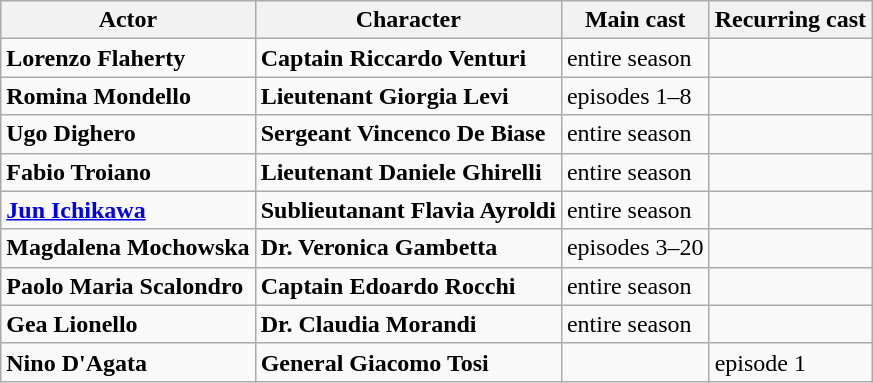<table class="wikitable sortable" border="1">
<tr>
<th>Actor</th>
<th>Character</th>
<th>Main cast</th>
<th>Recurring cast</th>
</tr>
<tr>
<td><strong>Lorenzo Flaherty</strong></td>
<td><strong>Captain Riccardo Venturi</strong></td>
<td>entire season</td>
<td></td>
</tr>
<tr>
<td><strong>Romina Mondello</strong></td>
<td><strong>Lieutenant Giorgia Levi</strong></td>
<td>episodes 1–8</td>
<td></td>
</tr>
<tr>
<td><strong>Ugo Dighero</strong></td>
<td><strong>Sergeant Vincenco De Biase</strong></td>
<td>entire season</td>
<td></td>
</tr>
<tr>
<td><strong>Fabio Troiano</strong></td>
<td><strong>Lieutenant Daniele Ghirelli</strong></td>
<td>entire season</td>
<td></td>
</tr>
<tr>
<td><strong><a href='#'>Jun Ichikawa</a></strong></td>
<td><strong>Sublieutanant Flavia Ayroldi</strong></td>
<td>entire season</td>
<td></td>
</tr>
<tr>
<td><strong>Magdalena Mochowska</strong></td>
<td><strong>Dr. Veronica Gambetta</strong></td>
<td>episodes 3–20</td>
<td></td>
</tr>
<tr>
<td><strong>Paolo Maria Scalondro</strong></td>
<td><strong>Captain Edoardo Rocchi</strong></td>
<td>entire season</td>
<td></td>
</tr>
<tr>
<td><strong>Gea Lionello</strong></td>
<td><strong>Dr. Claudia Morandi</strong></td>
<td>entire season</td>
<td></td>
</tr>
<tr>
<td><strong>Nino D'Agata</strong></td>
<td><strong>General Giacomo Tosi</strong></td>
<td></td>
<td>episode 1</td>
</tr>
</table>
